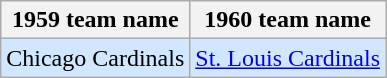<table class="wikitable">
<tr>
<th>1959 team name</th>
<th>1960 team name</th>
</tr>
<tr>
<td style="background-color: #D0E7FF;">Chicago Cardinals</td>
<td style="background-color: #D0E7FF;"><a href='#'>St. Louis Cardinals</a></td>
</tr>
</table>
